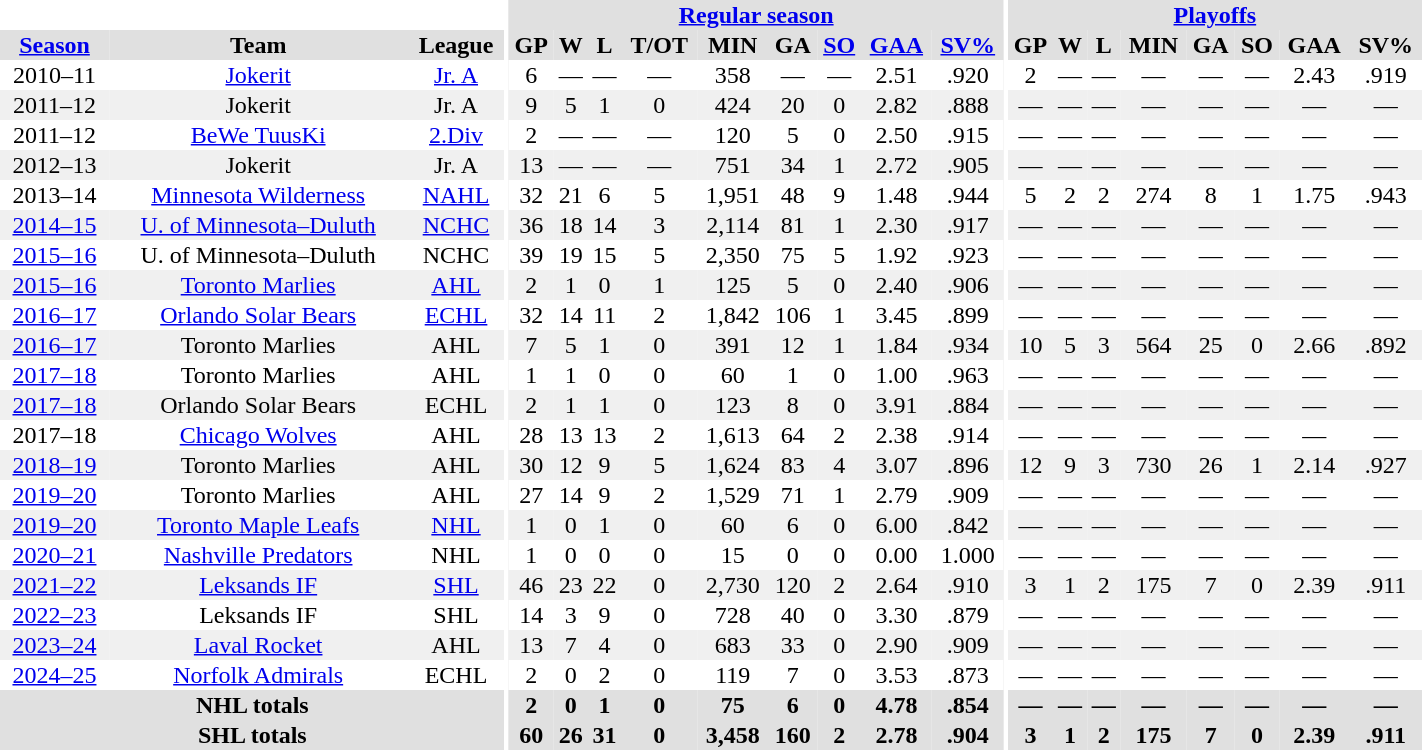<table border="0" cellpadding="1" cellspacing="0" style="text-align:center; width:75%">
<tr ALIGN="center" bgcolor="#e0e0e0">
<th align="center" colspan="3" bgcolor="#ffffff"></th>
<th rowspan="100" align="center" bgcolor="#ffffff"></th>
<th align="center" colspan="9" bgcolor="#e0e0e0"><a href='#'>Regular season</a></th>
<th rowspan="100" align="center" bgcolor="#ffffff"></th>
<th align="center" colspan="8" bgcolor="#e0e0e0"><a href='#'>Playoffs</a></th>
</tr>
<tr ALIGN="center" bgcolor="#e0e0e0">
<th><a href='#'>Season</a></th>
<th>Team</th>
<th>League</th>
<th>GP</th>
<th>W</th>
<th>L</th>
<th>T/OT</th>
<th>MIN</th>
<th>GA</th>
<th><a href='#'>SO</a></th>
<th><a href='#'>GAA</a></th>
<th><a href='#'>SV%</a></th>
<th>GP</th>
<th>W</th>
<th>L</th>
<th>MIN</th>
<th>GA</th>
<th>SO</th>
<th>GAA</th>
<th>SV%</th>
</tr>
<tr ALIGN="center">
<td>2010–11</td>
<td><a href='#'>Jokerit</a></td>
<td><a href='#'>Jr. A</a></td>
<td>6</td>
<td>—</td>
<td>—</td>
<td>—</td>
<td>358</td>
<td>—</td>
<td>—</td>
<td>2.51</td>
<td>.920</td>
<td>2</td>
<td>—</td>
<td>—</td>
<td>—</td>
<td>—</td>
<td>—</td>
<td>2.43</td>
<td>.919</td>
</tr>
<tr ALIGN="center" bgcolor="#f0f0f0">
<td>2011–12</td>
<td>Jokerit</td>
<td>Jr. A</td>
<td>9</td>
<td>5</td>
<td>1</td>
<td>0</td>
<td>424</td>
<td>20</td>
<td>0</td>
<td>2.82</td>
<td>.888</td>
<td>—</td>
<td>—</td>
<td>—</td>
<td>—</td>
<td>—</td>
<td>—</td>
<td>—</td>
<td>—</td>
</tr>
<tr ALIGN="center">
<td>2011–12</td>
<td><a href='#'>BeWe TuusKi</a></td>
<td><a href='#'>2.Div</a></td>
<td>2</td>
<td>—</td>
<td>—</td>
<td>—</td>
<td>120</td>
<td>5</td>
<td>0</td>
<td>2.50</td>
<td>.915</td>
<td>—</td>
<td>—</td>
<td>—</td>
<td>—</td>
<td>—</td>
<td>—</td>
<td>—</td>
<td>—</td>
</tr>
<tr ALIGN="center" bgcolor="#f0f0f0">
<td>2012–13</td>
<td>Jokerit</td>
<td>Jr. A</td>
<td>13</td>
<td>—</td>
<td>—</td>
<td>—</td>
<td>751</td>
<td>34</td>
<td>1</td>
<td>2.72</td>
<td>.905</td>
<td>—</td>
<td>—</td>
<td>—</td>
<td>—</td>
<td>—</td>
<td>—</td>
<td>—</td>
<td>—</td>
</tr>
<tr ALIGN="center">
<td>2013–14</td>
<td><a href='#'>Minnesota Wilderness</a></td>
<td><a href='#'>NAHL</a></td>
<td>32</td>
<td>21</td>
<td>6</td>
<td>5</td>
<td>1,951</td>
<td>48</td>
<td>9</td>
<td>1.48</td>
<td>.944</td>
<td>5</td>
<td>2</td>
<td>2</td>
<td>274</td>
<td>8</td>
<td>1</td>
<td>1.75</td>
<td>.943</td>
</tr>
<tr ALIGN="center" bgcolor="#f0f0f0">
<td><a href='#'>2014–15</a></td>
<td><a href='#'>U. of Minnesota–Duluth</a></td>
<td><a href='#'>NCHC</a></td>
<td>36</td>
<td>18</td>
<td>14</td>
<td>3</td>
<td>2,114</td>
<td>81</td>
<td>1</td>
<td>2.30</td>
<td>.917</td>
<td>—</td>
<td>—</td>
<td>—</td>
<td>—</td>
<td>—</td>
<td>—</td>
<td>—</td>
<td>—</td>
</tr>
<tr ALIGN="center">
<td><a href='#'>2015–16</a></td>
<td>U. of Minnesota–Duluth</td>
<td>NCHC</td>
<td>39</td>
<td>19</td>
<td>15</td>
<td>5</td>
<td>2,350</td>
<td>75</td>
<td>5</td>
<td>1.92</td>
<td>.923</td>
<td>—</td>
<td>—</td>
<td>—</td>
<td>—</td>
<td>—</td>
<td>—</td>
<td>—</td>
<td>—</td>
</tr>
<tr ALIGN="center"  bgcolor="#f0f0f0">
<td><a href='#'>2015–16</a></td>
<td><a href='#'>Toronto Marlies</a></td>
<td><a href='#'>AHL</a></td>
<td>2</td>
<td>1</td>
<td>0</td>
<td>1</td>
<td>125</td>
<td>5</td>
<td>0</td>
<td>2.40</td>
<td>.906</td>
<td>—</td>
<td>—</td>
<td>—</td>
<td>—</td>
<td>—</td>
<td>—</td>
<td>—</td>
<td>—</td>
</tr>
<tr ALIGN="center">
<td><a href='#'>2016–17</a></td>
<td><a href='#'>Orlando Solar Bears</a></td>
<td><a href='#'>ECHL</a></td>
<td>32</td>
<td>14</td>
<td>11</td>
<td>2</td>
<td>1,842</td>
<td>106</td>
<td>1</td>
<td>3.45</td>
<td>.899</td>
<td>—</td>
<td>—</td>
<td>—</td>
<td>—</td>
<td>—</td>
<td>—</td>
<td>—</td>
<td>—</td>
</tr>
<tr ALIGN="center"  bgcolor="#f0f0f0">
<td><a href='#'>2016–17</a></td>
<td>Toronto Marlies</td>
<td>AHL</td>
<td>7</td>
<td>5</td>
<td>1</td>
<td>0</td>
<td>391</td>
<td>12</td>
<td>1</td>
<td>1.84</td>
<td>.934</td>
<td>10</td>
<td>5</td>
<td>3</td>
<td>564</td>
<td>25</td>
<td>0</td>
<td>2.66</td>
<td>.892</td>
</tr>
<tr ALIGN="center">
<td><a href='#'>2017–18</a></td>
<td>Toronto Marlies</td>
<td>AHL</td>
<td>1</td>
<td>1</td>
<td>0</td>
<td>0</td>
<td>60</td>
<td>1</td>
<td>0</td>
<td>1.00</td>
<td>.963</td>
<td>—</td>
<td>—</td>
<td>—</td>
<td>—</td>
<td>—</td>
<td>—</td>
<td>—</td>
<td>—</td>
</tr>
<tr ALIGN="center"   bgcolor="#f0f0f0">
<td><a href='#'>2017–18</a></td>
<td>Orlando Solar Bears</td>
<td>ECHL</td>
<td>2</td>
<td>1</td>
<td>1</td>
<td>0</td>
<td>123</td>
<td>8</td>
<td>0</td>
<td>3.91</td>
<td>.884</td>
<td>—</td>
<td>—</td>
<td>—</td>
<td>—</td>
<td>—</td>
<td>—</td>
<td>—</td>
<td>—</td>
</tr>
<tr ALIGN="center">
<td>2017–18</td>
<td><a href='#'>Chicago Wolves</a></td>
<td>AHL</td>
<td>28</td>
<td>13</td>
<td>13</td>
<td>2</td>
<td>1,613</td>
<td>64</td>
<td>2</td>
<td>2.38</td>
<td>.914</td>
<td>—</td>
<td>—</td>
<td>—</td>
<td>—</td>
<td>—</td>
<td>—</td>
<td>—</td>
<td>—</td>
</tr>
<tr ALIGN="center"   bgcolor="#f0f0f0">
<td><a href='#'>2018–19</a></td>
<td>Toronto Marlies</td>
<td>AHL</td>
<td>30</td>
<td>12</td>
<td>9</td>
<td>5</td>
<td>1,624</td>
<td>83</td>
<td>4</td>
<td>3.07</td>
<td>.896</td>
<td>12</td>
<td>9</td>
<td>3</td>
<td>730</td>
<td>26</td>
<td>1</td>
<td>2.14</td>
<td>.927</td>
</tr>
<tr ALIGN="center">
<td><a href='#'>2019–20</a></td>
<td>Toronto Marlies</td>
<td>AHL</td>
<td>27</td>
<td>14</td>
<td>9</td>
<td>2</td>
<td>1,529</td>
<td>71</td>
<td>1</td>
<td>2.79</td>
<td>.909</td>
<td>—</td>
<td>—</td>
<td>—</td>
<td>—</td>
<td>—</td>
<td>—</td>
<td>—</td>
<td>—</td>
</tr>
<tr ALIGN="center"   bgcolor="#f0f0f0">
<td><a href='#'>2019–20</a></td>
<td><a href='#'>Toronto Maple Leafs</a></td>
<td><a href='#'>NHL</a></td>
<td>1</td>
<td>0</td>
<td>1</td>
<td>0</td>
<td>60</td>
<td>6</td>
<td>0</td>
<td>6.00</td>
<td>.842</td>
<td>—</td>
<td>—</td>
<td>—</td>
<td>—</td>
<td>—</td>
<td>—</td>
<td>—</td>
<td>—</td>
</tr>
<tr ALIGN="center">
<td><a href='#'>2020–21</a></td>
<td><a href='#'>Nashville Predators</a></td>
<td>NHL</td>
<td>1</td>
<td>0</td>
<td>0</td>
<td>0</td>
<td>15</td>
<td>0</td>
<td>0</td>
<td>0.00</td>
<td>1.000</td>
<td>—</td>
<td>—</td>
<td>—</td>
<td>—</td>
<td>—</td>
<td>—</td>
<td>—</td>
<td>—</td>
</tr>
<tr ALIGN="center"   bgcolor="#f0f0f0">
<td><a href='#'>2021–22</a></td>
<td><a href='#'>Leksands IF</a></td>
<td><a href='#'>SHL</a></td>
<td>46</td>
<td>23</td>
<td>22</td>
<td>0</td>
<td>2,730</td>
<td>120</td>
<td>2</td>
<td>2.64</td>
<td>.910</td>
<td>3</td>
<td>1</td>
<td>2</td>
<td>175</td>
<td>7</td>
<td>0</td>
<td>2.39</td>
<td>.911</td>
</tr>
<tr ALIGN="center">
<td><a href='#'>2022–23</a></td>
<td>Leksands IF</td>
<td>SHL</td>
<td>14</td>
<td>3</td>
<td>9</td>
<td>0</td>
<td>728</td>
<td>40</td>
<td>0</td>
<td>3.30</td>
<td>.879</td>
<td>—</td>
<td>—</td>
<td>—</td>
<td>—</td>
<td>—</td>
<td>—</td>
<td>—</td>
<td>—</td>
</tr>
<tr ALIGN="center"   bgcolor="#f0f0f0">
<td><a href='#'>2023–24</a></td>
<td><a href='#'>Laval Rocket</a></td>
<td>AHL</td>
<td>13</td>
<td>7</td>
<td>4</td>
<td>0</td>
<td>683</td>
<td>33</td>
<td>0</td>
<td>2.90</td>
<td>.909</td>
<td>—</td>
<td>—</td>
<td>—</td>
<td>—</td>
<td>—</td>
<td>—</td>
<td>—</td>
<td>—</td>
</tr>
<tr>
<td><a href='#'>2024–25</a></td>
<td><a href='#'>Norfolk Admirals</a></td>
<td>ECHL</td>
<td>2</td>
<td>0</td>
<td>2</td>
<td>0</td>
<td>119</td>
<td>7</td>
<td>0</td>
<td>3.53</td>
<td>.873</td>
<td>—</td>
<td>—</td>
<td>—</td>
<td>—</td>
<td>—</td>
<td>—</td>
<td>—</td>
<td>—</td>
</tr>
<tr bgcolor="#e0e0e0">
<th colspan="3" align="center">NHL totals</th>
<th>2</th>
<th>0</th>
<th>1</th>
<th>0</th>
<th>75</th>
<th>6</th>
<th>0</th>
<th>4.78</th>
<th>.854</th>
<th>—</th>
<th>—</th>
<th>—</th>
<th>—</th>
<th>—</th>
<th>—</th>
<th>—</th>
<th>—</th>
</tr>
<tr ALIGN="center" bgcolor="#e0e0e0">
<th colspan="3">SHL totals</th>
<th>60</th>
<th>26</th>
<th>31</th>
<th>0</th>
<th>3,458</th>
<th>160</th>
<th>2</th>
<th>2.78</th>
<th>.904</th>
<th>3</th>
<th>1</th>
<th>2</th>
<th>175</th>
<th>7</th>
<th>0</th>
<th>2.39</th>
<th>.911</th>
</tr>
</table>
